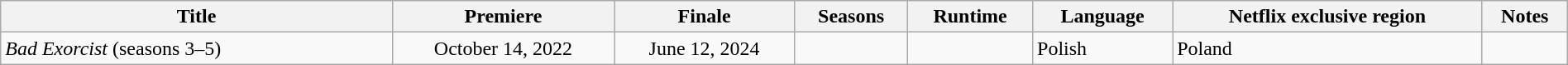<table class="wikitable sortable" style="width:100%;">
<tr>
<th scope="col" style="width:25%;">Title</th>
<th>Premiere</th>
<th>Finale</th>
<th>Seasons</th>
<th>Runtime</th>
<th>Language</th>
<th>Netflix exclusive region</th>
<th>Notes</th>
</tr>
<tr>
<td><em>Bad Exorcist</em> (seasons 3–5)</td>
<td style="text-align:center">October 14, 2022</td>
<td style="text-align:center">June 12, 2024</td>
<td></td>
<td></td>
<td>Polish</td>
<td>Poland</td>
<td></td>
</tr>
</table>
